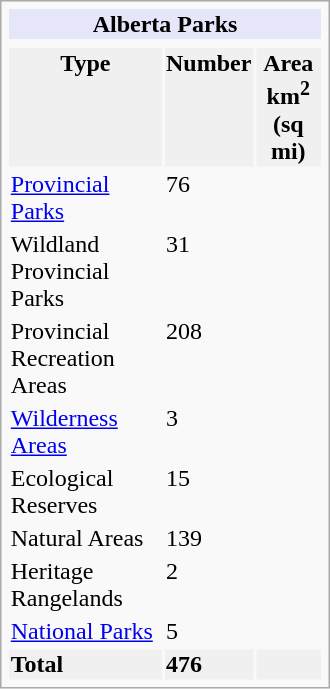<table class="infobox" style="width:220px;">
<tr>
<th colspan="3" style="text-align:center; background:lavender">Alberta Parks</th>
</tr>
<tr>
<th colspan="3" style="text-align:center;"></th>
</tr>
<tr style="background:#f0f0f0;">
<th>Type</th>
<th>Number</th>
<th>Area km<sup>2</sup><br>(sq mi)</th>
</tr>
<tr>
<td><a href='#'>Provincial Parks</a></td>
<td>76</td>
<td></td>
</tr>
<tr>
<td>Wildland Provincial Parks</td>
<td>31</td>
<td></td>
</tr>
<tr>
<td>Provincial Recreation Areas</td>
<td>208</td>
<td></td>
</tr>
<tr>
<td><a href='#'>Wilderness Areas</a></td>
<td>3</td>
<td></td>
</tr>
<tr>
<td>Ecological Reserves</td>
<td>15</td>
<td></td>
</tr>
<tr>
<td>Natural Areas</td>
<td>139</td>
<td></td>
</tr>
<tr>
<td>Heritage Rangelands</td>
<td>2</td>
<td></td>
</tr>
<tr>
<td><a href='#'>National Parks</a></td>
<td>5</td>
<td></td>
</tr>
<tr style="font-weight:bold; background:#f0f0f0;">
<td>Total</td>
<td>476</td>
<td></td>
</tr>
</table>
